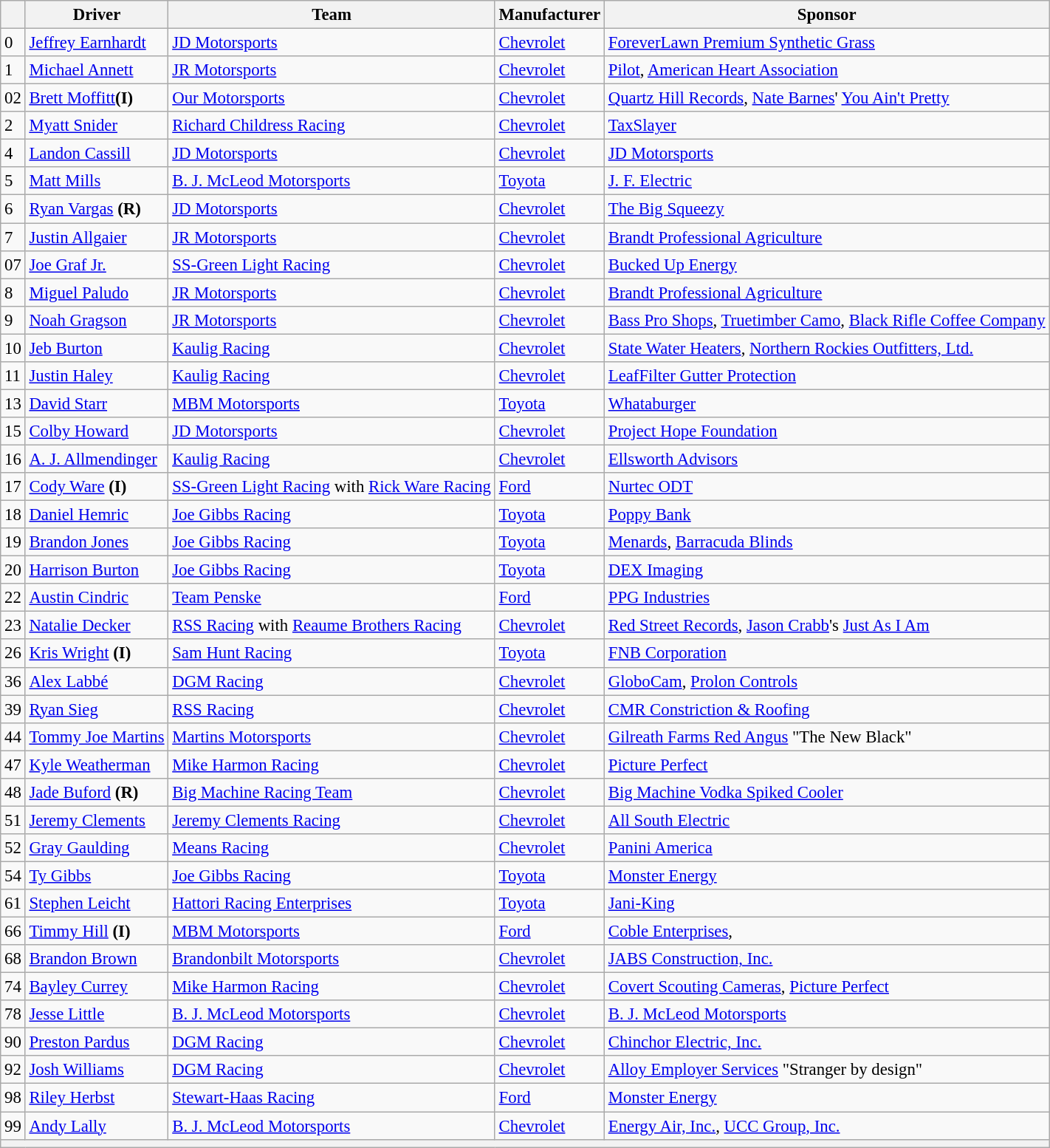<table class="wikitable" style="font-size:95%">
<tr>
<th></th>
<th>Driver</th>
<th>Team</th>
<th>Manufacturer</th>
<th>Sponsor</th>
</tr>
<tr>
<td>0</td>
<td><a href='#'>Jeffrey Earnhardt</a></td>
<td><a href='#'>JD Motorsports</a></td>
<td><a href='#'>Chevrolet</a></td>
<td><a href='#'>ForeverLawn Premium Synthetic Grass</a></td>
</tr>
<tr>
<td>1</td>
<td><a href='#'>Michael Annett</a></td>
<td><a href='#'>JR Motorsports</a></td>
<td><a href='#'>Chevrolet</a></td>
<td><a href='#'>Pilot</a>, <a href='#'>American Heart Association</a></td>
</tr>
<tr>
<td>02</td>
<td><a href='#'>Brett Moffitt</a><strong>(I)</strong></td>
<td><a href='#'>Our Motorsports</a></td>
<td><a href='#'>Chevrolet</a></td>
<td><a href='#'>Quartz Hill Records</a>, <a href='#'>Nate Barnes</a>' <a href='#'>You Ain't Pretty</a></td>
</tr>
<tr>
<td>2</td>
<td><a href='#'>Myatt Snider</a></td>
<td><a href='#'>Richard Childress Racing</a></td>
<td><a href='#'>Chevrolet</a></td>
<td><a href='#'>TaxSlayer</a></td>
</tr>
<tr>
<td>4</td>
<td><a href='#'>Landon Cassill</a></td>
<td><a href='#'>JD Motorsports</a></td>
<td><a href='#'>Chevrolet</a></td>
<td><a href='#'>JD Motorsports</a></td>
</tr>
<tr>
<td>5</td>
<td><a href='#'>Matt Mills</a></td>
<td><a href='#'>B. J. McLeod Motorsports</a></td>
<td><a href='#'>Toyota</a></td>
<td><a href='#'>J. F. Electric</a></td>
</tr>
<tr>
<td>6</td>
<td><a href='#'>Ryan Vargas</a> <strong>(R)</strong></td>
<td><a href='#'>JD Motorsports</a></td>
<td><a href='#'>Chevrolet</a></td>
<td><a href='#'>The Big Squeezy</a></td>
</tr>
<tr>
<td>7</td>
<td><a href='#'>Justin Allgaier</a></td>
<td><a href='#'>JR Motorsports</a></td>
<td><a href='#'>Chevrolet</a></td>
<td><a href='#'>Brandt Professional Agriculture</a></td>
</tr>
<tr>
<td>07</td>
<td><a href='#'>Joe Graf Jr.</a></td>
<td><a href='#'>SS-Green Light Racing</a></td>
<td><a href='#'>Chevrolet</a></td>
<td><a href='#'>Bucked Up Energy</a></td>
</tr>
<tr>
<td>8</td>
<td><a href='#'>Miguel Paludo</a></td>
<td><a href='#'>JR Motorsports</a></td>
<td><a href='#'>Chevrolet</a></td>
<td><a href='#'>Brandt Professional Agriculture</a></td>
</tr>
<tr>
<td>9</td>
<td><a href='#'>Noah Gragson</a></td>
<td><a href='#'>JR Motorsports</a></td>
<td><a href='#'>Chevrolet</a></td>
<td><a href='#'>Bass Pro Shops</a>, <a href='#'>Truetimber Camo</a>, <a href='#'>Black Rifle Coffee Company</a></td>
</tr>
<tr>
<td>10</td>
<td><a href='#'>Jeb Burton</a></td>
<td><a href='#'>Kaulig Racing</a></td>
<td><a href='#'>Chevrolet</a></td>
<td><a href='#'>State Water Heaters</a>, <a href='#'>Northern Rockies Outfitters, Ltd.</a></td>
</tr>
<tr>
<td>11</td>
<td><a href='#'>Justin Haley</a></td>
<td><a href='#'>Kaulig Racing</a></td>
<td><a href='#'>Chevrolet</a></td>
<td><a href='#'>LeafFilter Gutter Protection</a></td>
</tr>
<tr>
<td>13</td>
<td><a href='#'>David Starr</a></td>
<td><a href='#'>MBM Motorsports</a></td>
<td><a href='#'>Toyota</a></td>
<td><a href='#'>Whataburger</a></td>
</tr>
<tr>
<td>15</td>
<td><a href='#'>Colby Howard</a></td>
<td><a href='#'>JD Motorsports</a></td>
<td><a href='#'>Chevrolet</a></td>
<td><a href='#'>Project Hope Foundation</a></td>
</tr>
<tr>
<td>16</td>
<td><a href='#'>A. J. Allmendinger</a></td>
<td><a href='#'>Kaulig Racing</a></td>
<td><a href='#'>Chevrolet</a></td>
<td><a href='#'>Ellsworth Advisors</a></td>
</tr>
<tr>
<td>17</td>
<td><a href='#'>Cody Ware</a> <strong>(I)</strong></td>
<td><a href='#'>SS-Green Light Racing</a> with <a href='#'>Rick Ware Racing</a></td>
<td><a href='#'>Ford</a></td>
<td><a href='#'>Nurtec ODT</a></td>
</tr>
<tr>
<td>18</td>
<td><a href='#'>Daniel Hemric</a></td>
<td><a href='#'>Joe Gibbs Racing</a></td>
<td><a href='#'>Toyota</a></td>
<td><a href='#'>Poppy Bank</a></td>
</tr>
<tr>
<td>19</td>
<td><a href='#'>Brandon Jones</a></td>
<td><a href='#'>Joe Gibbs Racing</a></td>
<td><a href='#'>Toyota</a></td>
<td><a href='#'>Menards</a>, <a href='#'>Barracuda Blinds</a></td>
</tr>
<tr>
<td>20</td>
<td><a href='#'>Harrison Burton</a></td>
<td><a href='#'>Joe Gibbs Racing</a></td>
<td><a href='#'>Toyota</a></td>
<td><a href='#'>DEX Imaging</a></td>
</tr>
<tr>
<td>22</td>
<td><a href='#'>Austin Cindric</a></td>
<td><a href='#'>Team Penske</a></td>
<td><a href='#'>Ford</a></td>
<td><a href='#'>PPG Industries</a></td>
</tr>
<tr>
<td>23</td>
<td><a href='#'>Natalie Decker</a></td>
<td><a href='#'>RSS Racing</a> with <a href='#'>Reaume Brothers Racing</a></td>
<td><a href='#'>Chevrolet</a></td>
<td><a href='#'>Red Street Records</a>, <a href='#'>Jason Crabb</a>'s <a href='#'>Just As I Am</a></td>
</tr>
<tr>
<td>26</td>
<td><a href='#'>Kris Wright</a> <strong>(I)</strong></td>
<td><a href='#'>Sam Hunt Racing</a></td>
<td><a href='#'>Toyota</a></td>
<td><a href='#'>FNB Corporation</a></td>
</tr>
<tr>
<td>36</td>
<td><a href='#'>Alex Labbé</a></td>
<td><a href='#'>DGM Racing</a></td>
<td><a href='#'>Chevrolet</a></td>
<td><a href='#'>GloboCam</a>, <a href='#'>Prolon Controls</a></td>
</tr>
<tr>
<td>39</td>
<td><a href='#'>Ryan Sieg</a></td>
<td><a href='#'>RSS Racing</a></td>
<td><a href='#'>Chevrolet</a></td>
<td><a href='#'>CMR Constriction & Roofing</a></td>
</tr>
<tr>
<td>44</td>
<td><a href='#'>Tommy Joe Martins</a></td>
<td><a href='#'>Martins Motorsports</a></td>
<td><a href='#'>Chevrolet</a></td>
<td><a href='#'>Gilreath Farms Red Angus</a> "The New Black"</td>
</tr>
<tr>
<td>47</td>
<td><a href='#'>Kyle Weatherman</a></td>
<td><a href='#'>Mike Harmon Racing</a></td>
<td><a href='#'>Chevrolet</a></td>
<td><a href='#'>Picture Perfect</a></td>
</tr>
<tr>
<td>48</td>
<td><a href='#'>Jade Buford</a> <strong>(R)</strong></td>
<td><a href='#'>Big Machine Racing Team</a></td>
<td><a href='#'>Chevrolet</a></td>
<td><a href='#'>Big Machine Vodka Spiked Cooler</a></td>
</tr>
<tr>
<td>51</td>
<td><a href='#'>Jeremy Clements</a></td>
<td><a href='#'>Jeremy Clements Racing</a></td>
<td><a href='#'>Chevrolet</a></td>
<td><a href='#'>All South Electric</a></td>
</tr>
<tr>
<td>52</td>
<td><a href='#'>Gray Gaulding</a></td>
<td><a href='#'>Means Racing</a></td>
<td><a href='#'>Chevrolet</a></td>
<td><a href='#'>Panini America</a></td>
</tr>
<tr>
<td>54</td>
<td><a href='#'>Ty Gibbs</a></td>
<td><a href='#'>Joe Gibbs Racing</a></td>
<td><a href='#'>Toyota</a></td>
<td><a href='#'>Monster Energy</a></td>
</tr>
<tr>
<td>61</td>
<td><a href='#'>Stephen Leicht</a></td>
<td><a href='#'>Hattori Racing Enterprises</a></td>
<td><a href='#'>Toyota</a></td>
<td><a href='#'>Jani-King</a></td>
</tr>
<tr>
<td>66</td>
<td><a href='#'>Timmy Hill</a> <strong>(I)</strong></td>
<td><a href='#'>MBM Motorsports</a></td>
<td><a href='#'>Ford</a></td>
<td><a href='#'>Coble Enterprises</a>, </td>
</tr>
<tr>
<td>68</td>
<td><a href='#'>Brandon Brown</a></td>
<td><a href='#'>Brandonbilt Motorsports</a></td>
<td><a href='#'>Chevrolet</a></td>
<td><a href='#'>JABS Construction, Inc.</a></td>
</tr>
<tr>
<td>74</td>
<td><a href='#'>Bayley Currey</a></td>
<td><a href='#'>Mike Harmon Racing</a></td>
<td><a href='#'>Chevrolet</a></td>
<td><a href='#'>Covert Scouting Cameras</a>, <a href='#'>Picture Perfect</a></td>
</tr>
<tr>
<td>78</td>
<td><a href='#'>Jesse Little</a></td>
<td><a href='#'>B. J. McLeod Motorsports</a></td>
<td><a href='#'>Chevrolet</a></td>
<td><a href='#'>B. J. McLeod Motorsports</a></td>
</tr>
<tr>
<td>90</td>
<td><a href='#'>Preston Pardus</a></td>
<td><a href='#'>DGM Racing</a></td>
<td><a href='#'>Chevrolet</a></td>
<td><a href='#'>Chinchor Electric, Inc.</a></td>
</tr>
<tr>
<td>92</td>
<td><a href='#'>Josh Williams</a></td>
<td><a href='#'>DGM Racing</a></td>
<td><a href='#'>Chevrolet</a></td>
<td><a href='#'>Alloy Employer Services</a> "Stranger by design"</td>
</tr>
<tr>
<td>98</td>
<td><a href='#'>Riley Herbst</a></td>
<td><a href='#'>Stewart-Haas Racing</a></td>
<td><a href='#'>Ford</a></td>
<td><a href='#'>Monster Energy</a></td>
</tr>
<tr>
<td>99</td>
<td><a href='#'>Andy Lally</a></td>
<td><a href='#'>B. J. McLeod Motorsports</a></td>
<td><a href='#'>Chevrolet</a></td>
<td><a href='#'>Energy Air, Inc.</a>, <a href='#'>UCC Group, Inc.</a></td>
</tr>
<tr>
<th colspan="7"></th>
</tr>
</table>
